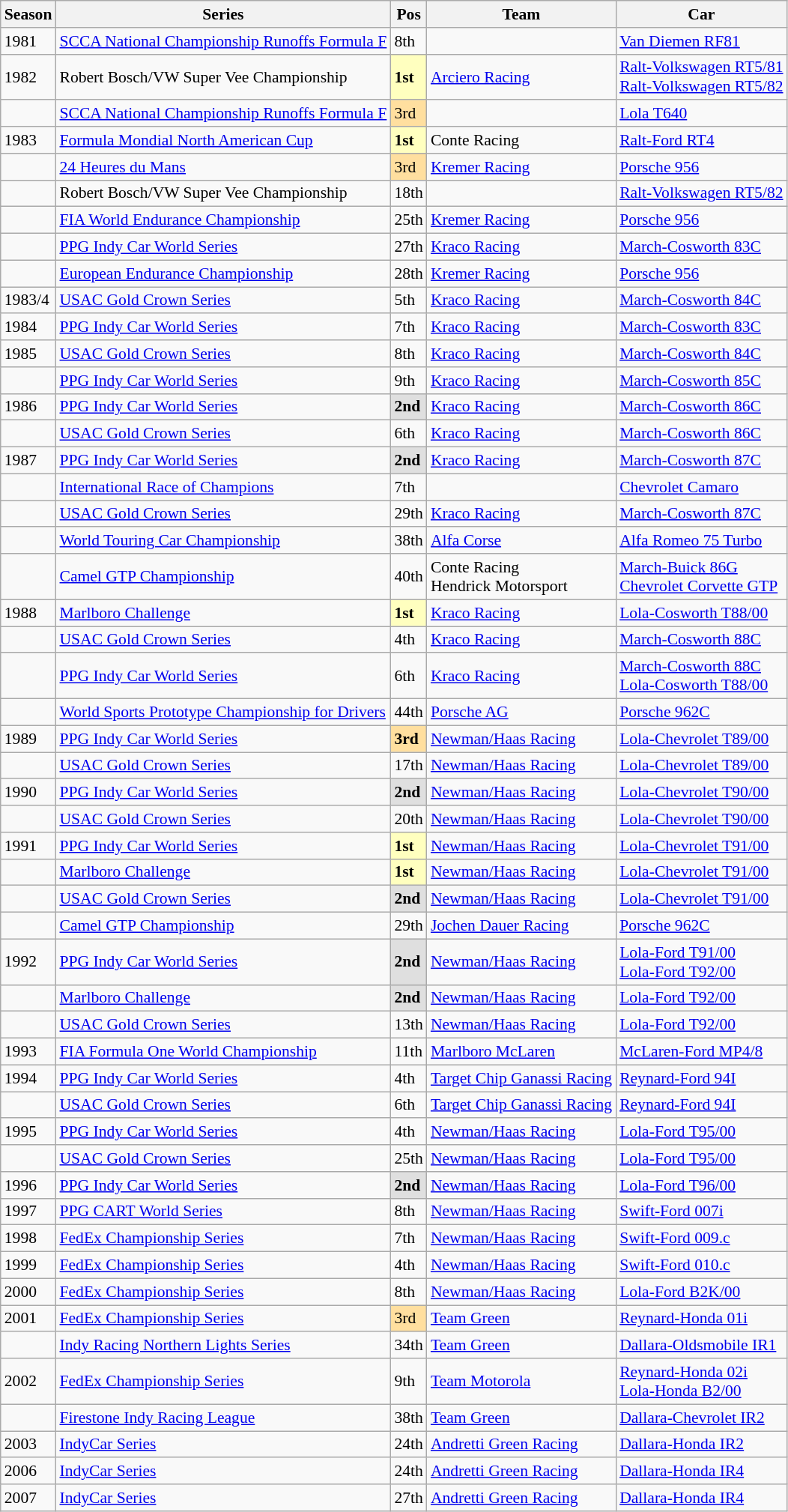<table class="wikitable" style="font-size: 90%;">
<tr>
<th>Season</th>
<th>Series</th>
<th>Pos</th>
<th>Team</th>
<th>Car</th>
</tr>
<tr>
<td>1981</td>
<td nowrap><a href='#'>SCCA National Championship Runoffs Formula F</a></td>
<td>8th</td>
<td></td>
<td><a href='#'>Van Diemen RF81</a></td>
</tr>
<tr>
<td>1982</td>
<td>Robert Bosch/VW Super Vee Championship</td>
<td style="background:#FFFFBF;"><strong>1st</strong></td>
<td><a href='#'>Arciero Racing</a></td>
<td nowrap><a href='#'>Ralt-Volkswagen RT5/81</a><br><a href='#'>Ralt-Volkswagen RT5/82</a></td>
</tr>
<tr>
<td></td>
<td><a href='#'>SCCA National Championship Runoffs Formula F</a></td>
<td style="background:#ffdf9f;">3rd</td>
<td></td>
<td><a href='#'>Lola T640</a></td>
</tr>
<tr>
<td>1983</td>
<td><a href='#'>Formula Mondial North American Cup</a></td>
<td style="background:#FFFFBF;"><strong>1st</strong></td>
<td>Conte Racing</td>
<td><a href='#'>Ralt-Ford RT4</a></td>
</tr>
<tr>
<td></td>
<td><a href='#'>24 Heures du Mans</a></td>
<td style="background:#ffdf9f;">3rd</td>
<td><a href='#'>Kremer Racing</a></td>
<td><a href='#'>Porsche 956</a></td>
</tr>
<tr>
<td></td>
<td>Robert Bosch/VW Super Vee Championship</td>
<td>18th</td>
<td></td>
<td><a href='#'>Ralt-Volkswagen RT5/82</a></td>
</tr>
<tr>
<td></td>
<td><a href='#'>FIA World Endurance Championship</a></td>
<td>25th</td>
<td><a href='#'>Kremer Racing</a></td>
<td><a href='#'>Porsche 956</a></td>
</tr>
<tr>
<td></td>
<td><a href='#'>PPG Indy Car World Series</a></td>
<td>27th</td>
<td><a href='#'>Kraco Racing</a></td>
<td><a href='#'>March-Cosworth 83C</a></td>
</tr>
<tr>
<td></td>
<td><a href='#'>European Endurance Championship</a></td>
<td>28th</td>
<td><a href='#'>Kremer Racing</a></td>
<td><a href='#'>Porsche 956</a></td>
</tr>
<tr>
<td>1983/4</td>
<td><a href='#'>USAC Gold Crown Series</a></td>
<td>5th</td>
<td><a href='#'>Kraco Racing</a></td>
<td><a href='#'>March-Cosworth 84C</a></td>
</tr>
<tr>
<td>1984</td>
<td><a href='#'>PPG Indy Car World Series</a></td>
<td>7th</td>
<td><a href='#'>Kraco Racing</a></td>
<td><a href='#'>March-Cosworth 83C</a></td>
</tr>
<tr>
<td>1985</td>
<td><a href='#'>USAC Gold Crown Series</a></td>
<td>8th</td>
<td><a href='#'>Kraco Racing</a></td>
<td><a href='#'>March-Cosworth 84C</a></td>
</tr>
<tr>
<td></td>
<td><a href='#'>PPG Indy Car World Series</a></td>
<td>9th</td>
<td><a href='#'>Kraco Racing</a></td>
<td><a href='#'>March-Cosworth 85C</a></td>
</tr>
<tr>
<td>1986</td>
<td><a href='#'>PPG Indy Car World Series</a></td>
<td style="background:#DFDFDF;"><strong>2nd</strong></td>
<td><a href='#'>Kraco Racing</a></td>
<td><a href='#'>March-Cosworth 86C</a></td>
</tr>
<tr>
<td></td>
<td><a href='#'>USAC Gold Crown Series</a></td>
<td>6th</td>
<td><a href='#'>Kraco Racing</a></td>
<td><a href='#'>March-Cosworth 86C</a></td>
</tr>
<tr>
<td>1987</td>
<td><a href='#'>PPG Indy Car World Series</a></td>
<td style="background:#DFDFDF;"><strong>2nd</strong></td>
<td><a href='#'>Kraco Racing</a></td>
<td><a href='#'>March-Cosworth 87C</a></td>
</tr>
<tr>
<td></td>
<td><a href='#'>International Race of Champions</a></td>
<td>7th</td>
<td></td>
<td><a href='#'>Chevrolet Camaro</a></td>
</tr>
<tr>
<td></td>
<td><a href='#'>USAC Gold Crown Series</a></td>
<td>29th</td>
<td><a href='#'>Kraco Racing</a></td>
<td><a href='#'>March-Cosworth 87C</a></td>
</tr>
<tr>
<td></td>
<td><a href='#'>World Touring Car Championship</a></td>
<td>38th</td>
<td><a href='#'>Alfa Corse</a></td>
<td><a href='#'>Alfa Romeo 75 Turbo</a></td>
</tr>
<tr>
<td></td>
<td><a href='#'>Camel GTP Championship</a></td>
<td>40th</td>
<td>Conte Racing<br>Hendrick Motorsport</td>
<td><a href='#'>March-Buick 86G</a><br><a href='#'>Chevrolet Corvette GTP</a></td>
</tr>
<tr>
<td>1988</td>
<td><a href='#'>Marlboro Challenge</a></td>
<td style="background:#FFFFBF;"><strong>1st</strong></td>
<td><a href='#'>Kraco Racing</a></td>
<td><a href='#'>Lola-Cosworth T88/00</a></td>
</tr>
<tr>
<td></td>
<td><a href='#'>USAC Gold Crown Series</a></td>
<td>4th</td>
<td><a href='#'>Kraco Racing</a></td>
<td><a href='#'>March-Cosworth 88C</a></td>
</tr>
<tr>
<td></td>
<td><a href='#'>PPG Indy Car World Series</a></td>
<td>6th</td>
<td><a href='#'>Kraco Racing</a></td>
<td><a href='#'>March-Cosworth 88C</a><br><a href='#'>Lola-Cosworth T88/00</a></td>
</tr>
<tr>
<td></td>
<td><a href='#'>World Sports Prototype Championship for Drivers</a></td>
<td>44th</td>
<td><a href='#'>Porsche AG</a></td>
<td><a href='#'>Porsche 962C</a></td>
</tr>
<tr>
<td>1989</td>
<td><a href='#'>PPG Indy Car World Series</a></td>
<td style="background:#FFDF9F;"><strong>3rd</strong></td>
<td><a href='#'>Newman/Haas Racing</a></td>
<td><a href='#'>Lola-Chevrolet T89/00</a></td>
</tr>
<tr>
<td></td>
<td><a href='#'>USAC Gold Crown Series</a></td>
<td>17th</td>
<td><a href='#'>Newman/Haas Racing</a></td>
<td><a href='#'>Lola-Chevrolet T89/00</a></td>
</tr>
<tr>
<td>1990</td>
<td><a href='#'>PPG Indy Car World Series</a></td>
<td style="background:#DFDFDF;"><strong>2nd</strong></td>
<td><a href='#'>Newman/Haas Racing</a></td>
<td><a href='#'>Lola-Chevrolet T90/00</a></td>
</tr>
<tr>
<td></td>
<td><a href='#'>USAC Gold Crown Series</a></td>
<td>20th</td>
<td><a href='#'>Newman/Haas Racing</a></td>
<td><a href='#'>Lola-Chevrolet T90/00</a></td>
</tr>
<tr>
<td>1991</td>
<td><a href='#'>PPG Indy Car World Series</a></td>
<td style="background:#FFFFBF;"><strong>1st</strong></td>
<td><a href='#'>Newman/Haas Racing</a></td>
<td><a href='#'>Lola-Chevrolet T91/00</a></td>
</tr>
<tr>
<td></td>
<td><a href='#'>Marlboro Challenge</a></td>
<td style="background:#FFFFBF;"><strong>1st</strong></td>
<td><a href='#'>Newman/Haas Racing</a></td>
<td><a href='#'>Lola-Chevrolet T91/00</a></td>
</tr>
<tr>
<td></td>
<td><a href='#'>USAC Gold Crown Series</a></td>
<td style="background:#DFDFDF;"><strong>2nd</strong></td>
<td><a href='#'>Newman/Haas Racing</a></td>
<td><a href='#'>Lola-Chevrolet T91/00</a></td>
</tr>
<tr>
<td></td>
<td><a href='#'>Camel GTP Championship</a></td>
<td>29th</td>
<td><a href='#'>Jochen Dauer Racing</a></td>
<td><a href='#'>Porsche 962C</a></td>
</tr>
<tr>
<td>1992</td>
<td><a href='#'>PPG Indy Car World Series</a></td>
<td style="background:#DFDFDF;"><strong>2nd</strong></td>
<td><a href='#'>Newman/Haas Racing</a></td>
<td><a href='#'>Lola-Ford T91/00</a><br><a href='#'>Lola-Ford T92/00</a></td>
</tr>
<tr>
<td></td>
<td><a href='#'>Marlboro Challenge</a></td>
<td style="background:#DFDFDF;"><strong>2nd</strong></td>
<td><a href='#'>Newman/Haas Racing</a></td>
<td><a href='#'>Lola-Ford T92/00</a></td>
</tr>
<tr>
<td></td>
<td><a href='#'>USAC Gold Crown Series</a></td>
<td>13th</td>
<td><a href='#'>Newman/Haas Racing</a></td>
<td><a href='#'>Lola-Ford T92/00</a></td>
</tr>
<tr>
<td>1993</td>
<td><a href='#'>FIA Formula One World Championship</a></td>
<td>11th</td>
<td><a href='#'>Marlboro McLaren</a></td>
<td><a href='#'>McLaren-Ford MP4/8</a></td>
</tr>
<tr>
<td>1994</td>
<td><a href='#'>PPG Indy Car World Series</a></td>
<td>4th</td>
<td nowrap><a href='#'>Target Chip Ganassi Racing</a></td>
<td><a href='#'>Reynard-Ford 94I</a></td>
</tr>
<tr>
<td></td>
<td><a href='#'>USAC Gold Crown Series</a></td>
<td>6th</td>
<td><a href='#'>Target Chip Ganassi Racing</a></td>
<td><a href='#'>Reynard-Ford 94I</a></td>
</tr>
<tr>
<td>1995</td>
<td><a href='#'>PPG Indy Car World Series</a></td>
<td>4th</td>
<td><a href='#'>Newman/Haas Racing</a></td>
<td><a href='#'>Lola-Ford T95/00</a></td>
</tr>
<tr>
<td></td>
<td><a href='#'>USAC Gold Crown Series</a></td>
<td>25th</td>
<td><a href='#'>Newman/Haas Racing</a></td>
<td><a href='#'>Lola-Ford T95/00</a></td>
</tr>
<tr>
<td>1996</td>
<td><a href='#'>PPG Indy Car World Series</a></td>
<td style="background:#DFDFDF;"><strong>2nd</strong></td>
<td><a href='#'>Newman/Haas Racing</a></td>
<td><a href='#'>Lola-Ford T96/00</a></td>
</tr>
<tr>
<td>1997</td>
<td><a href='#'>PPG CART World Series</a></td>
<td>8th</td>
<td><a href='#'>Newman/Haas Racing</a></td>
<td><a href='#'>Swift-Ford 007i</a></td>
</tr>
<tr>
<td>1998</td>
<td><a href='#'>FedEx Championship Series</a></td>
<td>7th</td>
<td><a href='#'>Newman/Haas Racing</a></td>
<td><a href='#'>Swift-Ford 009.c</a></td>
</tr>
<tr>
<td>1999</td>
<td><a href='#'>FedEx Championship Series</a></td>
<td>4th</td>
<td><a href='#'>Newman/Haas Racing</a></td>
<td><a href='#'>Swift-Ford 010.c</a></td>
</tr>
<tr>
<td>2000</td>
<td><a href='#'>FedEx Championship Series</a></td>
<td>8th</td>
<td><a href='#'>Newman/Haas Racing</a></td>
<td><a href='#'>Lola-Ford B2K/00</a></td>
</tr>
<tr>
<td>2001</td>
<td><a href='#'>FedEx Championship Series</a></td>
<td style="background:#ffdf9f;">3rd</td>
<td><a href='#'>Team Green</a></td>
<td><a href='#'>Reynard-Honda 01i</a></td>
</tr>
<tr>
<td></td>
<td><a href='#'>Indy Racing Northern Lights Series</a></td>
<td>34th</td>
<td><a href='#'>Team Green</a></td>
<td><a href='#'>Dallara-Oldsmobile IR1</a></td>
</tr>
<tr>
<td>2002</td>
<td><a href='#'>FedEx Championship Series</a></td>
<td>9th</td>
<td><a href='#'>Team Motorola</a></td>
<td><a href='#'>Reynard-Honda 02i</a><br><a href='#'>Lola-Honda B2/00</a></td>
</tr>
<tr>
<td></td>
<td><a href='#'>Firestone Indy Racing League</a></td>
<td>38th</td>
<td><a href='#'>Team Green</a></td>
<td><a href='#'>Dallara-Chevrolet IR2</a></td>
</tr>
<tr>
<td>2003</td>
<td><a href='#'>IndyCar Series</a></td>
<td>24th</td>
<td><a href='#'>Andretti Green Racing</a></td>
<td><a href='#'>Dallara-Honda IR2</a></td>
</tr>
<tr>
<td>2006</td>
<td><a href='#'>IndyCar Series</a></td>
<td>24th</td>
<td><a href='#'>Andretti Green Racing</a></td>
<td><a href='#'>Dallara-Honda IR4</a></td>
</tr>
<tr>
<td>2007</td>
<td><a href='#'>IndyCar Series</a></td>
<td>27th</td>
<td><a href='#'>Andretti Green Racing</a></td>
<td><a href='#'>Dallara-Honda IR4</a></td>
</tr>
</table>
